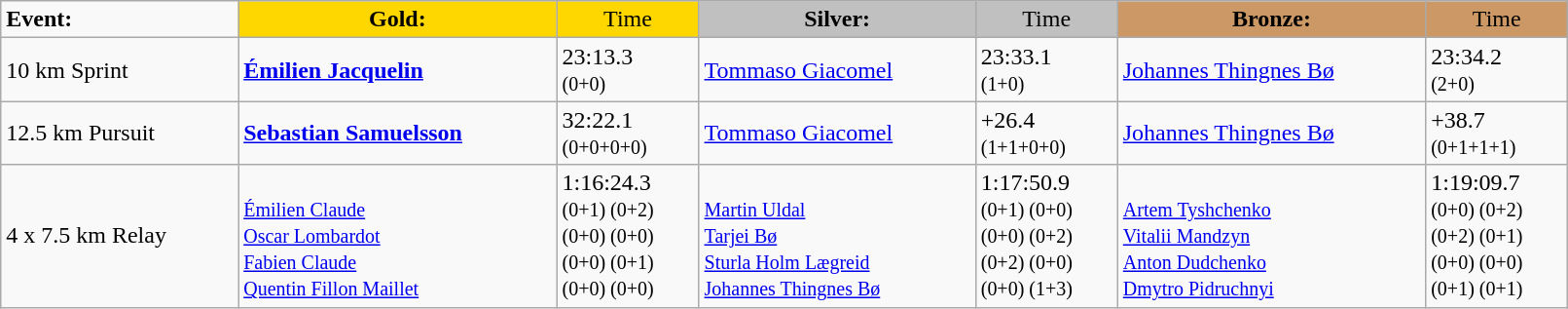<table class="wikitable" width=85%>
<tr>
<td><strong>Event:</strong></td>
<td style="text-align:center;background-color:gold;"><strong>Gold:</strong></td>
<td style="text-align:center;background-color:gold;">Time</td>
<td style="text-align:center;background-color:silver;"><strong>Silver:</strong></td>
<td style="text-align:center;background-color:silver;">Time</td>
<td style="text-align:center;background-color:#CC9966;"><strong>Bronze:</strong></td>
<td style="text-align:center;background-color:#CC9966;">Time</td>
</tr>
<tr>
<td>10 km Sprint<br><em></em></td>
<td><strong><a href='#'>Émilien Jacquelin</a></strong><br><small></small></td>
<td>23:13.3<br><small>(0+0)</small></td>
<td><a href='#'>Tommaso Giacomel</a><br><small></small></td>
<td>23:33.1<br><small>(1+0)</small></td>
<td><a href='#'>Johannes Thingnes Bø</a><br><small></small></td>
<td>23:34.2<br><small>(2+0)</small></td>
</tr>
<tr>
<td>12.5 km Pursuit<br><em></em></td>
<td><strong><a href='#'>Sebastian Samuelsson</a></strong><br><small></small></td>
<td>32:22.1<br><small>(0+0+0+0)</small></td>
<td><a href='#'>Tommaso Giacomel</a><br><small></small></td>
<td>+26.4<br><small>(1+1+0+0)</small></td>
<td><a href='#'>Johannes Thingnes Bø</a><br><small></small></td>
<td>+38.7<br><small>(0+1+1+1)</small></td>
</tr>
<tr>
<td>4 x 7.5 km Relay<br><em></em></td>
<td><strong></strong><br><small><a href='#'>Émilien Claude</a><br><a href='#'>Oscar Lombardot</a><br><a href='#'>Fabien Claude</a><br><a href='#'>Quentin Fillon Maillet</a></small></td>
<td>1:16:24.3<br><small>(0+1) (0+2)<br>(0+0) (0+0)<br>(0+0) (0+1)<br>(0+0) (0+0)</small></td>
<td><br><small><a href='#'>Martin Uldal</a><br><a href='#'>Tarjei Bø</a><br><a href='#'>Sturla Holm Lægreid</a><br><a href='#'>Johannes Thingnes Bø</a></small></td>
<td>1:17:50.9<br><small>(0+1) (0+0)<br>(0+0) (0+2)<br>(0+2) (0+0)<br>(0+0) (1+3)</small></td>
<td><br><small><a href='#'>Artem Tyshchenko</a><br><a href='#'>Vitalii Mandzyn</a><br><a href='#'>Anton Dudchenko</a><br><a href='#'>Dmytro Pidruchnyi</a></small></td>
<td>1:19:09.7<br><small>(0+0) (0+2)<br>(0+2) (0+1)<br>(0+0) (0+0)<br>(0+1) (0+1)</small></td>
</tr>
</table>
